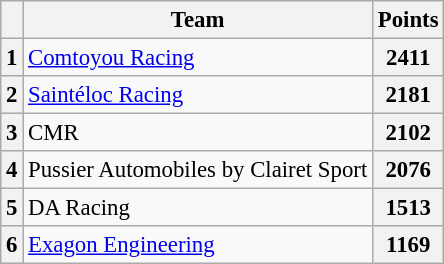<table class="wikitable" style="font-size: 95%">
<tr>
<th></th>
<th>Team</th>
<th>Points</th>
</tr>
<tr>
<th>1</th>
<td> <a href='#'>Comtoyou Racing</a></td>
<th>2411</th>
</tr>
<tr>
<th>2</th>
<td> <a href='#'>Saintéloc Racing</a></td>
<th>2181</th>
</tr>
<tr>
<th>3</th>
<td> CMR</td>
<th>2102</th>
</tr>
<tr>
<th>4</th>
<td> Pussier Automobiles by Clairet Sport</td>
<th>2076</th>
</tr>
<tr>
<th>5</th>
<td> DA Racing</td>
<th>1513</th>
</tr>
<tr>
<th>6</th>
<td> <a href='#'>Exagon Engineering</a></td>
<th>1169</th>
</tr>
</table>
